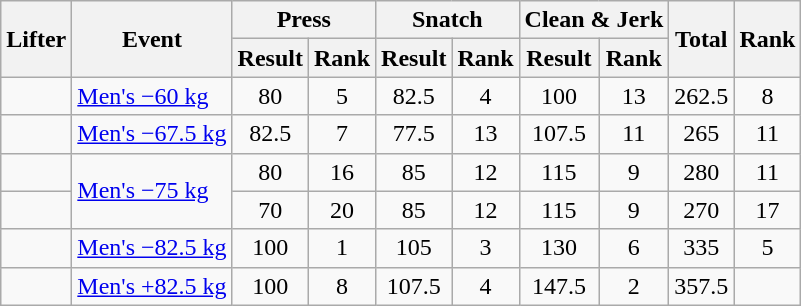<table class="wikitable sortable" style=text-align:center>
<tr>
<th rowspan=2>Lifter</th>
<th rowspan=2>Event</th>
<th colspan=2>Press</th>
<th colspan=2>Snatch</th>
<th colspan=2>Clean & Jerk</th>
<th rowspan=2>Total</th>
<th rowspan=2>Rank</th>
</tr>
<tr>
<th>Result</th>
<th>Rank</th>
<th>Result</th>
<th>Rank</th>
<th>Result</th>
<th>Rank</th>
</tr>
<tr>
<td align=left></td>
<td align=left><a href='#'>Men's −60 kg</a></td>
<td>80</td>
<td>5</td>
<td>82.5</td>
<td>4</td>
<td>100</td>
<td>13</td>
<td>262.5</td>
<td>8</td>
</tr>
<tr>
<td align=left></td>
<td align=left><a href='#'>Men's −67.5 kg</a></td>
<td>82.5</td>
<td>7</td>
<td>77.5</td>
<td>13</td>
<td>107.5</td>
<td>11</td>
<td>265</td>
<td>11</td>
</tr>
<tr>
<td align=left></td>
<td align=left rowspan=2><a href='#'>Men's −75 kg</a></td>
<td>80</td>
<td>16</td>
<td>85</td>
<td>12</td>
<td>115</td>
<td>9</td>
<td>280</td>
<td>11</td>
</tr>
<tr>
<td align=left></td>
<td>70</td>
<td>20</td>
<td>85</td>
<td>12</td>
<td>115</td>
<td>9</td>
<td>270</td>
<td>17</td>
</tr>
<tr>
<td align=left></td>
<td align=left><a href='#'>Men's −82.5 kg</a></td>
<td>100</td>
<td>1</td>
<td>105</td>
<td>3</td>
<td>130</td>
<td>6</td>
<td>335</td>
<td>5</td>
</tr>
<tr>
<td align=left><strong></strong></td>
<td align=left><a href='#'>Men's +82.5 kg</a></td>
<td>100</td>
<td>8</td>
<td>107.5</td>
<td>4</td>
<td>147.5</td>
<td>2</td>
<td>357.5</td>
<td></td>
</tr>
</table>
